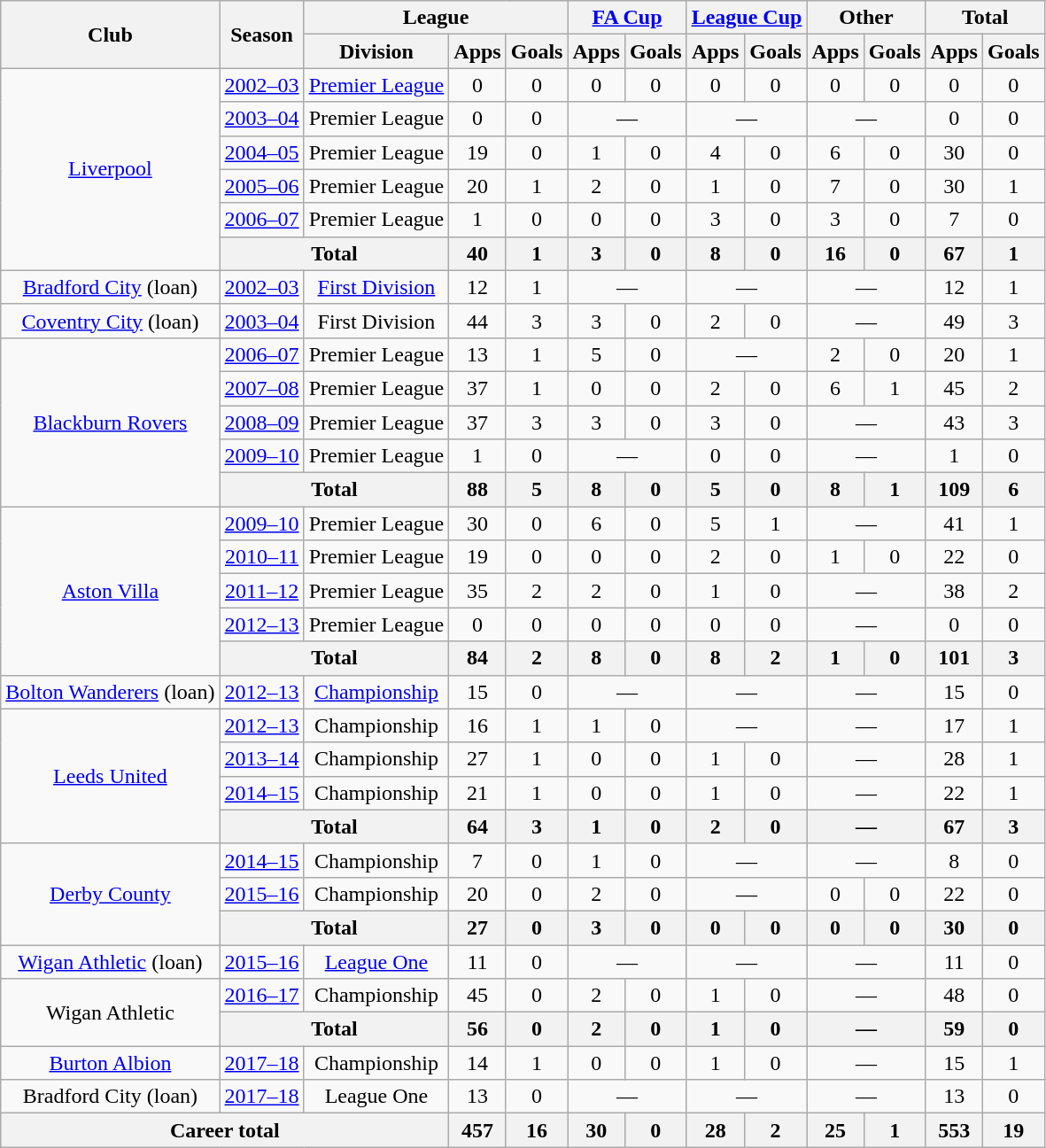<table class=wikitable style="text-align: center">
<tr>
<th rowspan=2>Club</th>
<th rowspan=2>Season</th>
<th colspan=3>League</th>
<th colspan=2><a href='#'>FA Cup</a></th>
<th colspan=2><a href='#'>League Cup</a></th>
<th colspan=2>Other</th>
<th colspan=2>Total</th>
</tr>
<tr>
<th>Division</th>
<th>Apps</th>
<th>Goals</th>
<th>Apps</th>
<th>Goals</th>
<th>Apps</th>
<th>Goals</th>
<th>Apps</th>
<th>Goals</th>
<th>Apps</th>
<th>Goals</th>
</tr>
<tr>
<td rowspan=6><a href='#'>Liverpool</a></td>
<td><a href='#'>2002–03</a></td>
<td><a href='#'>Premier League</a></td>
<td>0</td>
<td>0</td>
<td>0</td>
<td>0</td>
<td>0</td>
<td>0</td>
<td>0</td>
<td>0</td>
<td>0</td>
<td>0</td>
</tr>
<tr>
<td><a href='#'>2003–04</a></td>
<td>Premier League</td>
<td>0</td>
<td>0</td>
<td colspan=2>—</td>
<td colspan=2>—</td>
<td colspan=2>—</td>
<td>0</td>
<td>0</td>
</tr>
<tr>
<td><a href='#'>2004–05</a></td>
<td>Premier League</td>
<td>19</td>
<td>0</td>
<td>1</td>
<td>0</td>
<td>4</td>
<td>0</td>
<td>6</td>
<td>0</td>
<td>30</td>
<td>0</td>
</tr>
<tr>
<td><a href='#'>2005–06</a></td>
<td>Premier League</td>
<td>20</td>
<td>1</td>
<td>2</td>
<td>0</td>
<td>1</td>
<td>0</td>
<td>7</td>
<td>0</td>
<td>30</td>
<td>1</td>
</tr>
<tr>
<td><a href='#'>2006–07</a></td>
<td>Premier League</td>
<td>1</td>
<td>0</td>
<td>0</td>
<td>0</td>
<td>3</td>
<td>0</td>
<td>3</td>
<td>0</td>
<td>7</td>
<td>0</td>
</tr>
<tr>
<th colspan=2>Total</th>
<th>40</th>
<th>1</th>
<th>3</th>
<th>0</th>
<th>8</th>
<th>0</th>
<th>16</th>
<th>0</th>
<th>67</th>
<th>1</th>
</tr>
<tr>
<td><a href='#'>Bradford City</a> (loan)</td>
<td><a href='#'>2002–03</a></td>
<td><a href='#'>First Division</a></td>
<td>12</td>
<td>1</td>
<td colspan=2>—</td>
<td colspan=2>—</td>
<td colspan=2>—</td>
<td>12</td>
<td>1</td>
</tr>
<tr>
<td><a href='#'>Coventry City</a> (loan)</td>
<td><a href='#'>2003–04</a></td>
<td>First Division</td>
<td>44</td>
<td>3</td>
<td>3</td>
<td>0</td>
<td>2</td>
<td>0</td>
<td colspan=2>—</td>
<td>49</td>
<td>3</td>
</tr>
<tr>
<td rowspan=5><a href='#'>Blackburn Rovers</a></td>
<td><a href='#'>2006–07</a></td>
<td>Premier League</td>
<td>13</td>
<td>1</td>
<td>5</td>
<td>0</td>
<td colspan=2>—</td>
<td>2</td>
<td>0</td>
<td>20</td>
<td>1</td>
</tr>
<tr>
<td><a href='#'>2007–08</a></td>
<td>Premier League</td>
<td>37</td>
<td>1</td>
<td>0</td>
<td>0</td>
<td>2</td>
<td>0</td>
<td>6</td>
<td>1</td>
<td>45</td>
<td>2</td>
</tr>
<tr>
<td><a href='#'>2008–09</a></td>
<td>Premier League</td>
<td>37</td>
<td>3</td>
<td>3</td>
<td>0</td>
<td>3</td>
<td>0</td>
<td colspan=2>—</td>
<td>43</td>
<td>3</td>
</tr>
<tr>
<td><a href='#'>2009–10</a></td>
<td>Premier League</td>
<td>1</td>
<td>0</td>
<td colspan=2>—</td>
<td>0</td>
<td>0</td>
<td colspan=2>—</td>
<td>1</td>
<td>0</td>
</tr>
<tr>
<th colspan=2>Total</th>
<th>88</th>
<th>5</th>
<th>8</th>
<th>0</th>
<th>5</th>
<th>0</th>
<th>8</th>
<th>1</th>
<th>109</th>
<th>6</th>
</tr>
<tr>
<td rowspan=5><a href='#'>Aston Villa</a></td>
<td><a href='#'>2009–10</a></td>
<td>Premier League</td>
<td>30</td>
<td>0</td>
<td>6</td>
<td>0</td>
<td>5</td>
<td>1</td>
<td colspan=2>—</td>
<td>41</td>
<td>1</td>
</tr>
<tr>
<td><a href='#'>2010–11</a></td>
<td>Premier League</td>
<td>19</td>
<td>0</td>
<td>0</td>
<td>0</td>
<td>2</td>
<td>0</td>
<td>1</td>
<td>0</td>
<td>22</td>
<td>0</td>
</tr>
<tr>
<td><a href='#'>2011–12</a></td>
<td>Premier League</td>
<td>35</td>
<td>2</td>
<td>2</td>
<td>0</td>
<td>1</td>
<td>0</td>
<td colspan=2>—</td>
<td>38</td>
<td>2</td>
</tr>
<tr>
<td><a href='#'>2012–13</a></td>
<td>Premier League</td>
<td>0</td>
<td>0</td>
<td>0</td>
<td>0</td>
<td>0</td>
<td>0</td>
<td colspan=2>—</td>
<td>0</td>
<td>0</td>
</tr>
<tr>
<th colspan=2>Total</th>
<th>84</th>
<th>2</th>
<th>8</th>
<th>0</th>
<th>8</th>
<th>2</th>
<th>1</th>
<th>0</th>
<th>101</th>
<th>3</th>
</tr>
<tr>
<td><a href='#'>Bolton Wanderers</a> (loan)</td>
<td><a href='#'>2012–13</a></td>
<td><a href='#'>Championship</a></td>
<td>15</td>
<td>0</td>
<td colspan=2>—</td>
<td colspan=2>—</td>
<td colspan=2>—</td>
<td>15</td>
<td>0</td>
</tr>
<tr>
<td rowspan=4><a href='#'>Leeds United</a></td>
<td><a href='#'>2012–13</a></td>
<td>Championship</td>
<td>16</td>
<td>1</td>
<td>1</td>
<td>0</td>
<td colspan=2>—</td>
<td colspan=2>—</td>
<td>17</td>
<td>1</td>
</tr>
<tr>
<td><a href='#'>2013–14</a></td>
<td>Championship</td>
<td>27</td>
<td>1</td>
<td>0</td>
<td>0</td>
<td>1</td>
<td>0</td>
<td colspan=2>—</td>
<td>28</td>
<td>1</td>
</tr>
<tr>
<td><a href='#'>2014–15</a></td>
<td>Championship</td>
<td>21</td>
<td>1</td>
<td>0</td>
<td>0</td>
<td>1</td>
<td>0</td>
<td colspan=2>—</td>
<td>22</td>
<td>1</td>
</tr>
<tr>
<th colspan=2>Total</th>
<th>64</th>
<th>3</th>
<th>1</th>
<th>0</th>
<th>2</th>
<th>0</th>
<th colspan=2>—</th>
<th>67</th>
<th>3</th>
</tr>
<tr>
<td rowspan=3><a href='#'>Derby County</a></td>
<td><a href='#'>2014–15</a></td>
<td>Championship</td>
<td>7</td>
<td>0</td>
<td>1</td>
<td>0</td>
<td colspan=2>—</td>
<td colspan=2>—</td>
<td>8</td>
<td>0</td>
</tr>
<tr>
<td><a href='#'>2015–16</a></td>
<td>Championship</td>
<td>20</td>
<td>0</td>
<td>2</td>
<td>0</td>
<td colspan=2>—</td>
<td>0</td>
<td>0</td>
<td>22</td>
<td>0</td>
</tr>
<tr>
<th colspan=2>Total</th>
<th>27</th>
<th>0</th>
<th>3</th>
<th>0</th>
<th>0</th>
<th>0</th>
<th>0</th>
<th>0</th>
<th>30</th>
<th>0</th>
</tr>
<tr>
<td><a href='#'>Wigan Athletic</a> (loan)</td>
<td><a href='#'>2015–16</a></td>
<td><a href='#'>League One</a></td>
<td>11</td>
<td>0</td>
<td colspan=2>—</td>
<td colspan=2>—</td>
<td colspan=2>—</td>
<td>11</td>
<td>0</td>
</tr>
<tr>
<td rowspan=2>Wigan Athletic</td>
<td><a href='#'>2016–17</a></td>
<td>Championship</td>
<td>45</td>
<td>0</td>
<td>2</td>
<td>0</td>
<td>1</td>
<td>0</td>
<td colspan=2>—</td>
<td>48</td>
<td>0</td>
</tr>
<tr>
<th colspan=2>Total</th>
<th>56</th>
<th>0</th>
<th>2</th>
<th>0</th>
<th>1</th>
<th>0</th>
<th colspan=2>—</th>
<th>59</th>
<th>0</th>
</tr>
<tr>
<td><a href='#'>Burton Albion</a></td>
<td><a href='#'>2017–18</a></td>
<td>Championship</td>
<td>14</td>
<td>1</td>
<td>0</td>
<td>0</td>
<td>1</td>
<td>0</td>
<td colspan=2>—</td>
<td>15</td>
<td>1</td>
</tr>
<tr>
<td>Bradford City (loan)</td>
<td><a href='#'>2017–18</a></td>
<td>League One</td>
<td>13</td>
<td>0</td>
<td colspan=2>—</td>
<td colspan=2>—</td>
<td colspan=2>—</td>
<td>13</td>
<td>0</td>
</tr>
<tr>
<th colspan=3>Career total</th>
<th>457</th>
<th>16</th>
<th>30</th>
<th>0</th>
<th>28</th>
<th>2</th>
<th>25</th>
<th>1</th>
<th>553</th>
<th>19</th>
</tr>
</table>
